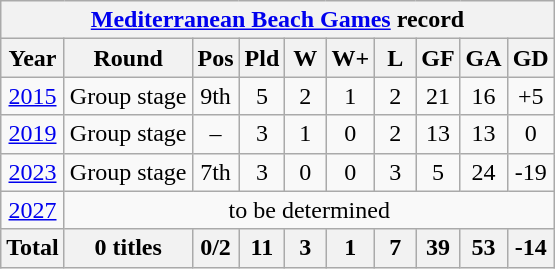<table class="wikitable" style="text-align: center;">
<tr>
<th colspan=10><a href='#'>Mediterranean Beach Games</a> record</th>
</tr>
<tr>
<th>Year</th>
<th>Round</th>
<th width=20>Pos</th>
<th width=20>Pld</th>
<th width=20>W</th>
<th width=20>W+</th>
<th width=20>L</th>
<th width=20>GF</th>
<th width=20>GA</th>
<th width=20>GD</th>
</tr>
<tr>
<td> <a href='#'>2015</a></td>
<td>Group stage</td>
<td>9th</td>
<td>5</td>
<td>2</td>
<td>1</td>
<td>2</td>
<td>21</td>
<td>16</td>
<td>+5</td>
</tr>
<tr>
<td> <a href='#'>2019</a></td>
<td>Group stage</td>
<td>–</td>
<td>3</td>
<td>1</td>
<td>0</td>
<td>2</td>
<td>13</td>
<td>13</td>
<td>0</td>
</tr>
<tr>
<td> <a href='#'>2023</a></td>
<td>Group stage</td>
<td>7th</td>
<td>3</td>
<td>0</td>
<td>0</td>
<td>3</td>
<td>5</td>
<td>24</td>
<td>-19</td>
</tr>
<tr>
<td> <a href='#'>2027</a></td>
<td colspan=9>to be determined</td>
</tr>
<tr>
<th>Total</th>
<th>0 titles</th>
<th>0/2</th>
<th>11</th>
<th>3</th>
<th>1</th>
<th>7</th>
<th>39</th>
<th>53</th>
<th>-14</th>
</tr>
</table>
